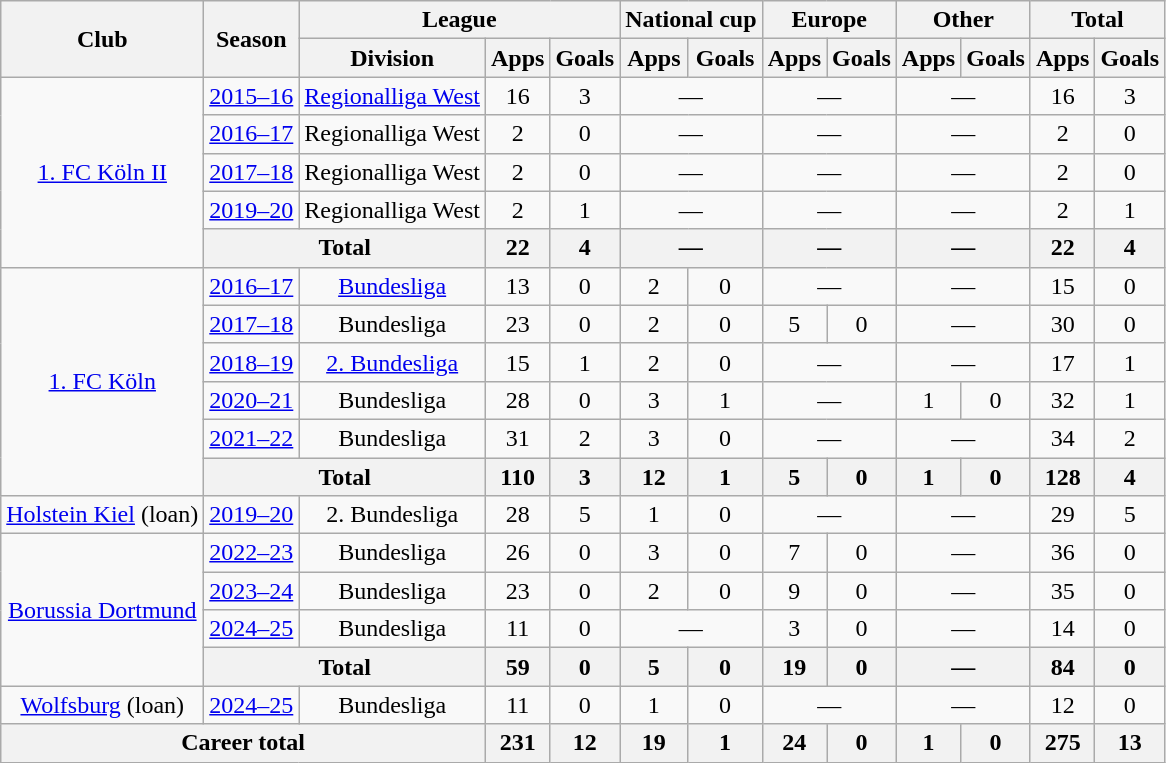<table class="wikitable" style="text-align:center">
<tr>
<th rowspan="2">Club</th>
<th rowspan="2">Season</th>
<th colspan="3">League</th>
<th colspan="2">National cup</th>
<th colspan="2">Europe</th>
<th colspan="2">Other</th>
<th colspan="2">Total</th>
</tr>
<tr>
<th>Division</th>
<th>Apps</th>
<th>Goals</th>
<th>Apps</th>
<th>Goals</th>
<th>Apps</th>
<th>Goals</th>
<th>Apps</th>
<th>Goals</th>
<th>Apps</th>
<th>Goals</th>
</tr>
<tr>
<td rowspan="5"><a href='#'>1. FC Köln II</a></td>
<td><a href='#'>2015–16</a></td>
<td><a href='#'>Regionalliga West</a></td>
<td>16</td>
<td>3</td>
<td colspan="2">—</td>
<td colspan="2">—</td>
<td colspan="2">—</td>
<td>16</td>
<td>3</td>
</tr>
<tr>
<td><a href='#'>2016–17</a></td>
<td>Regionalliga West</td>
<td>2</td>
<td>0</td>
<td colspan="2">—</td>
<td colspan="2">—</td>
<td colspan="2">—</td>
<td>2</td>
<td>0</td>
</tr>
<tr>
<td><a href='#'>2017–18</a></td>
<td>Regionalliga West</td>
<td>2</td>
<td>0</td>
<td colspan="2">—</td>
<td colspan="2">—</td>
<td colspan="2">—</td>
<td>2</td>
<td>0</td>
</tr>
<tr>
<td><a href='#'>2019–20</a></td>
<td>Regionalliga West</td>
<td>2</td>
<td>1</td>
<td colspan="2">—</td>
<td colspan="2">—</td>
<td colspan="2">—</td>
<td>2</td>
<td>1</td>
</tr>
<tr>
<th colspan="2">Total</th>
<th>22</th>
<th>4</th>
<th colspan="2">—</th>
<th colspan="2">—</th>
<th colspan="2">—</th>
<th>22</th>
<th>4</th>
</tr>
<tr>
<td rowspan="6"><a href='#'>1. FC Köln</a></td>
<td><a href='#'>2016–17</a></td>
<td><a href='#'>Bundesliga</a></td>
<td>13</td>
<td>0</td>
<td>2</td>
<td>0</td>
<td colspan="2">—</td>
<td colspan="2">—</td>
<td>15</td>
<td>0</td>
</tr>
<tr>
<td><a href='#'>2017–18</a></td>
<td>Bundesliga</td>
<td>23</td>
<td>0</td>
<td>2</td>
<td>0</td>
<td>5</td>
<td>0</td>
<td colspan="2">—</td>
<td>30</td>
<td>0</td>
</tr>
<tr>
<td><a href='#'>2018–19</a></td>
<td><a href='#'>2. Bundesliga</a></td>
<td>15</td>
<td>1</td>
<td>2</td>
<td>0</td>
<td colspan="2">—</td>
<td colspan="2">—</td>
<td>17</td>
<td>1</td>
</tr>
<tr>
<td><a href='#'>2020–21</a></td>
<td>Bundesliga</td>
<td>28</td>
<td>0</td>
<td>3</td>
<td>1</td>
<td colspan="2">—</td>
<td>1</td>
<td>0</td>
<td>32</td>
<td>1</td>
</tr>
<tr>
<td><a href='#'>2021–22</a></td>
<td>Bundesliga</td>
<td>31</td>
<td>2</td>
<td>3</td>
<td>0</td>
<td colspan="2">—</td>
<td colspan="2">—</td>
<td>34</td>
<td>2</td>
</tr>
<tr>
<th colspan="2">Total</th>
<th>110</th>
<th>3</th>
<th>12</th>
<th>1</th>
<th>5</th>
<th>0</th>
<th>1</th>
<th>0</th>
<th>128</th>
<th>4</th>
</tr>
<tr>
<td><a href='#'>Holstein Kiel</a> (loan)</td>
<td><a href='#'>2019–20</a></td>
<td>2. Bundesliga</td>
<td>28</td>
<td>5</td>
<td>1</td>
<td>0</td>
<td colspan="2">—</td>
<td colspan="2">—</td>
<td>29</td>
<td>5</td>
</tr>
<tr>
<td rowspan="4"><a href='#'>Borussia Dortmund</a></td>
<td><a href='#'>2022–23</a></td>
<td>Bundesliga</td>
<td>26</td>
<td>0</td>
<td>3</td>
<td>0</td>
<td>7</td>
<td>0</td>
<td colspan="2">—</td>
<td>36</td>
<td>0</td>
</tr>
<tr>
<td><a href='#'>2023–24</a></td>
<td>Bundesliga</td>
<td>23</td>
<td>0</td>
<td>2</td>
<td>0</td>
<td>9</td>
<td>0</td>
<td colspan="2">—</td>
<td>35</td>
<td>0</td>
</tr>
<tr>
<td><a href='#'>2024–25</a></td>
<td>Bundesliga</td>
<td>11</td>
<td>0</td>
<td colspan="2">—</td>
<td>3</td>
<td>0</td>
<td colspan="2">—</td>
<td>14</td>
<td>0</td>
</tr>
<tr>
<th colspan="2">Total</th>
<th>59</th>
<th>0</th>
<th>5</th>
<th>0</th>
<th>19</th>
<th>0</th>
<th colspan="2">—</th>
<th>84</th>
<th>0</th>
</tr>
<tr>
<td><a href='#'>Wolfsburg</a> (loan)</td>
<td><a href='#'>2024–25</a></td>
<td>Bundesliga</td>
<td>11</td>
<td>0</td>
<td>1</td>
<td>0</td>
<td colspan="2">—</td>
<td colspan="2">—</td>
<td>12</td>
<td>0</td>
</tr>
<tr>
<th colspan="3">Career total</th>
<th>231</th>
<th>12</th>
<th>19</th>
<th>1</th>
<th>24</th>
<th>0</th>
<th>1</th>
<th>0</th>
<th>275</th>
<th>13</th>
</tr>
</table>
